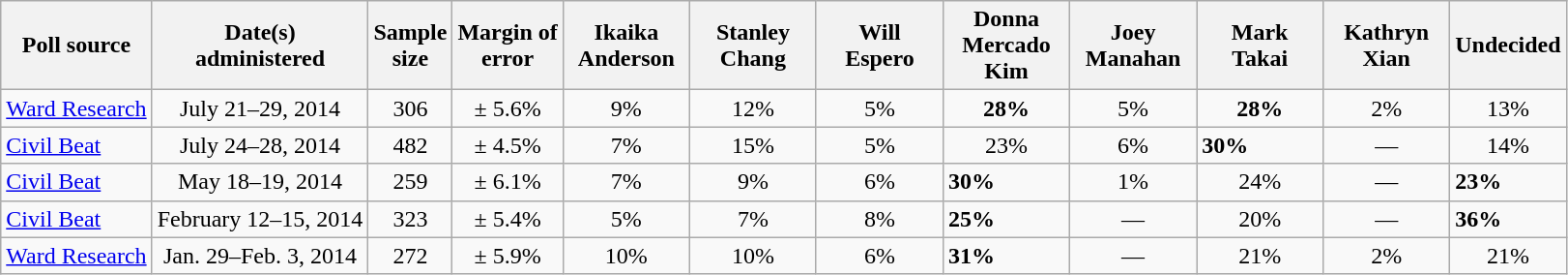<table class="wikitable">
<tr>
<th>Poll source</th>
<th>Date(s)<br>administered</th>
<th>Sample<br>size</th>
<th>Margin of<br>error</th>
<th style="width:80px;">Ikaika<br>Anderson</th>
<th style="width:80px;">Stanley<br>Chang</th>
<th style="width:80px;">Will<br>Espero</th>
<th style="width:80px;">Donna<br>Mercado Kim</th>
<th style="width:80px;">Joey<br>Manahan</th>
<th style="width:80px;">Mark<br>Takai</th>
<th style="width:80px;">Kathryn<br>Xian</th>
<th>Undecided</th>
</tr>
<tr>
<td><a href='#'>Ward Research</a></td>
<td align=center>July 21–29, 2014</td>
<td align=center>306</td>
<td align=center>± 5.6%</td>
<td align=center>9%</td>
<td align=center>12%</td>
<td align=center>5%</td>
<td align=center><strong>28%</strong></td>
<td align=center>5%</td>
<td align=center><strong>28%</strong></td>
<td align=center>2%</td>
<td align=center>13%</td>
</tr>
<tr>
<td><a href='#'>Civil Beat</a></td>
<td align=center>July 24–28, 2014</td>
<td align=center>482</td>
<td align=center>± 4.5%</td>
<td align=center>7%</td>
<td align=center>15%</td>
<td align=center>5%</td>
<td align=center>23%</td>
<td align=center>6%</td>
<td><strong>30%</strong></td>
<td align=center>—</td>
<td align=center>14%</td>
</tr>
<tr>
<td><a href='#'>Civil Beat</a></td>
<td align=center>May 18–19, 2014</td>
<td align=center>259</td>
<td align=center>± 6.1%</td>
<td align=center>7%</td>
<td align=center>9%</td>
<td align=center>6%</td>
<td><strong>30%</strong></td>
<td align=center>1%</td>
<td align=center>24%</td>
<td align=center>—</td>
<td><strong>23%</strong></td>
</tr>
<tr>
<td><a href='#'>Civil Beat</a></td>
<td align=center>February 12–15, 2014</td>
<td align=center>323</td>
<td align=center>± 5.4%</td>
<td align=center>5%</td>
<td align=center>7%</td>
<td align=center>8%</td>
<td><strong>25%</strong></td>
<td align=center>—</td>
<td align=center>20%</td>
<td align=center>—</td>
<td><strong>36%</strong></td>
</tr>
<tr>
<td><a href='#'>Ward Research</a></td>
<td align=center>Jan. 29–Feb. 3, 2014</td>
<td align=center>272</td>
<td align=center>± 5.9%</td>
<td align=center>10%</td>
<td align=center>10%</td>
<td align=center>6%</td>
<td><strong>31%</strong></td>
<td align=center>—</td>
<td align=center>21%</td>
<td align=center>2%</td>
<td align=center>21%</td>
</tr>
</table>
